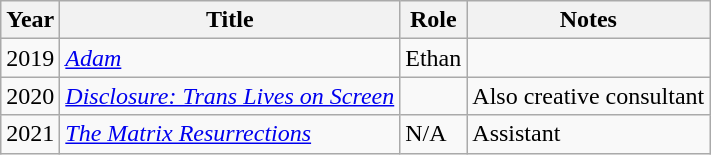<table class="wikitable sortable">
<tr>
<th>Year</th>
<th>Title</th>
<th>Role</th>
<th>Notes</th>
</tr>
<tr>
<td>2019</td>
<td><a href='#'><em>Adam</em></a></td>
<td>Ethan</td>
<td></td>
</tr>
<tr>
<td>2020</td>
<td><em><a href='#'>Disclosure: Trans Lives on Screen</a></em></td>
<td></td>
<td>Also creative consultant</td>
</tr>
<tr>
<td>2021</td>
<td><em><a href='#'>The Matrix Resurrections</a></em></td>
<td>N/A</td>
<td>Assistant</td>
</tr>
</table>
